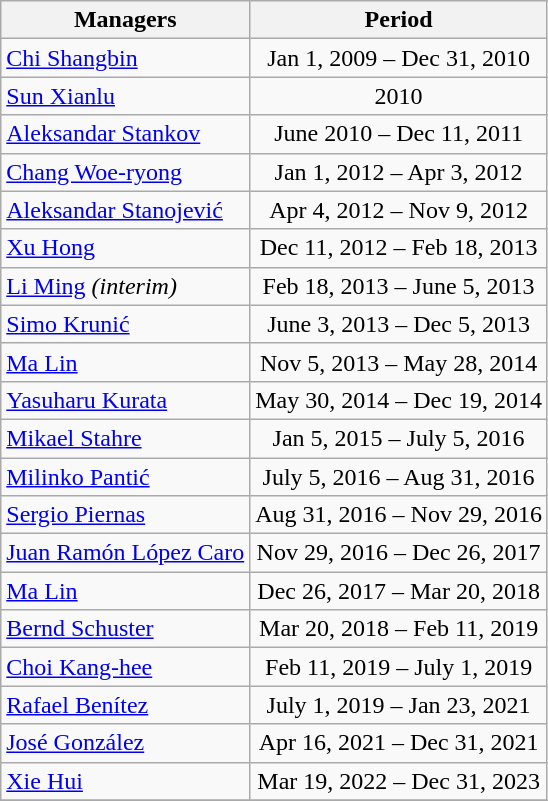<table class="wikitable" style="text-align:center">
<tr>
<th rowspan="1">Managers</th>
<th rowspan="1">Period</th>
</tr>
<tr>
<td align=left> <a href='#'>Chi Shangbin</a></td>
<td>Jan 1, 2009 – Dec 31, 2010</td>
</tr>
<tr>
<td align=left> <a href='#'>Sun Xianlu</a></td>
<td>2010</td>
</tr>
<tr>
<td align=left> <a href='#'>Aleksandar Stankov</a></td>
<td>June 2010 – Dec 11, 2011</td>
</tr>
<tr>
<td align=left> <a href='#'>Chang Woe-ryong</a></td>
<td>Jan 1, 2012 – Apr 3, 2012</td>
</tr>
<tr>
<td align=left> <a href='#'>Aleksandar Stanojević</a></td>
<td>Apr 4, 2012 – Nov 9, 2012</td>
</tr>
<tr>
<td align=left> <a href='#'>Xu Hong</a></td>
<td>Dec 11, 2012 – Feb 18, 2013</td>
</tr>
<tr>
<td align=left> <a href='#'>Li Ming</a> <em>(interim)</em></td>
<td>Feb 18, 2013 – June 5, 2013</td>
</tr>
<tr>
<td align=left> <a href='#'>Simo Krunić</a></td>
<td>June 3, 2013 – Dec 5, 2013</td>
</tr>
<tr>
<td align=left> <a href='#'>Ma Lin</a></td>
<td>Nov 5, 2013 – May 28, 2014</td>
</tr>
<tr>
<td align=left> <a href='#'>Yasuharu Kurata</a></td>
<td>May 30, 2014 – Dec 19, 2014</td>
</tr>
<tr>
<td align=left> <a href='#'>Mikael Stahre</a></td>
<td>Jan 5, 2015 – July 5, 2016</td>
</tr>
<tr>
<td align=left> <a href='#'>Milinko Pantić</a></td>
<td>July 5, 2016 – Aug 31, 2016</td>
</tr>
<tr>
<td align=left> <a href='#'>Sergio Piernas</a></td>
<td>Aug 31, 2016 – Nov 29, 2016</td>
</tr>
<tr>
<td align=left> <a href='#'>Juan Ramón López Caro</a></td>
<td>Nov 29, 2016 – Dec 26, 2017</td>
</tr>
<tr>
<td align=left> <a href='#'>Ma Lin</a></td>
<td>Dec 26, 2017 – Mar 20, 2018</td>
</tr>
<tr>
<td align=left> <a href='#'>Bernd Schuster</a></td>
<td>Mar 20, 2018 – Feb 11, 2019</td>
</tr>
<tr>
<td align=left> <a href='#'>Choi Kang-hee</a></td>
<td>Feb 11, 2019 – July 1, 2019</td>
</tr>
<tr>
<td align=left> <a href='#'>Rafael Benítez</a></td>
<td>July 1, 2019 – Jan 23, 2021</td>
</tr>
<tr>
<td align=left> <a href='#'>José González</a></td>
<td>Apr 16, 2021 – Dec 31, 2021</td>
</tr>
<tr>
<td align=left> <a href='#'>Xie Hui</a></td>
<td>Mar 19, 2022 – Dec 31, 2023</td>
</tr>
<tr>
</tr>
</table>
